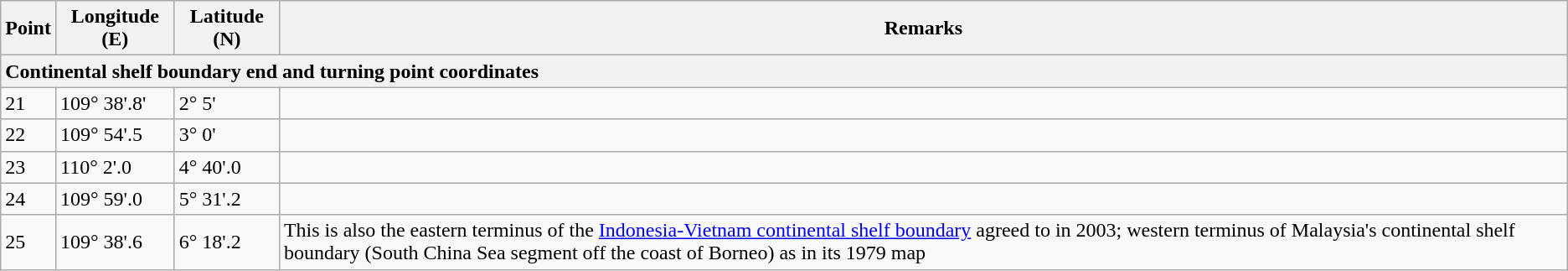<table class="wikitable">
<tr>
<th>Point</th>
<th>Longitude (E)</th>
<th>Latitude (N)</th>
<th>Remarks</th>
</tr>
<tr>
<th colspan="5" style="text-align:left">Continental shelf boundary end and turning point coordinates</th>
</tr>
<tr>
<td>21</td>
<td>109° 38'.8'</td>
<td>2° 5'</td>
<td></td>
</tr>
<tr>
<td>22</td>
<td>109° 54'.5</td>
<td>3° 0'</td>
<td></td>
</tr>
<tr>
<td>23</td>
<td>110° 2'.0</td>
<td>4° 40'.0</td>
<td></td>
</tr>
<tr>
<td>24</td>
<td>109° 59'.0</td>
<td>5° 31'.2</td>
<td></td>
</tr>
<tr>
<td>25</td>
<td>109° 38'.6</td>
<td>6° 18'.2</td>
<td>This is also the eastern terminus of the <a href='#'>Indonesia-Vietnam continental shelf boundary</a> agreed to in 2003; western terminus of Malaysia's continental shelf boundary (South China Sea segment off the coast of Borneo) as in its 1979 map</td>
</tr>
</table>
